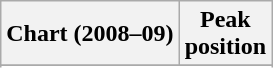<table class="wikitable sortable">
<tr>
<th>Chart (2008–09)</th>
<th>Peak<br>position</th>
</tr>
<tr>
</tr>
<tr>
</tr>
<tr>
</tr>
<tr>
</tr>
</table>
